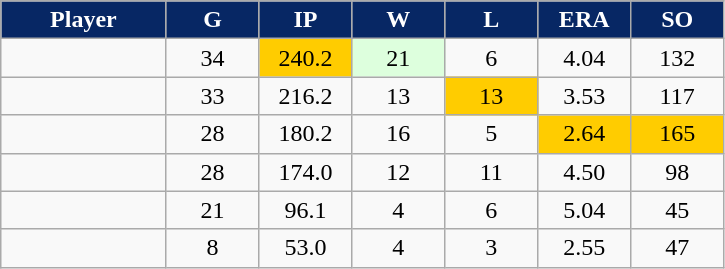<table class="wikitable sortable">
<tr>
<th style="background:#072764;color:white;" width="16%">Player</th>
<th style="background:#072764;color:white;" width="9%">G</th>
<th style="background:#072764;color:white;" width="9%">IP</th>
<th style="background:#072764;color:white;" width="9%">W</th>
<th style="background:#072764;color:white;" width="9%">L</th>
<th style="background:#072764;color:white;" width="9%">ERA</th>
<th style="background:#072764;color:white;" width="9%">SO</th>
</tr>
<tr align="center">
<td></td>
<td>34</td>
<td bgcolor="#FFCC00">240.2</td>
<td bgcolor="#DDFFDD">21</td>
<td>6</td>
<td>4.04</td>
<td>132</td>
</tr>
<tr align="center">
<td></td>
<td>33</td>
<td>216.2</td>
<td>13</td>
<td bgcolor="#FFCC00">13</td>
<td>3.53</td>
<td>117</td>
</tr>
<tr align="center">
<td></td>
<td>28</td>
<td>180.2</td>
<td>16</td>
<td>5</td>
<td bgcolor="#FFCC00">2.64</td>
<td bgcolor="#FFCC00">165</td>
</tr>
<tr align="center">
<td></td>
<td>28</td>
<td>174.0</td>
<td>12</td>
<td>11</td>
<td>4.50</td>
<td>98</td>
</tr>
<tr align="center">
<td></td>
<td>21</td>
<td>96.1</td>
<td>4</td>
<td>6</td>
<td>5.04</td>
<td>45</td>
</tr>
<tr align="center">
<td></td>
<td>8</td>
<td>53.0</td>
<td>4</td>
<td>3</td>
<td>2.55</td>
<td>47</td>
</tr>
</table>
